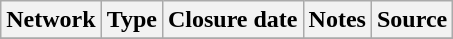<table class="wikitable sortable">
<tr>
<th>Network</th>
<th>Type</th>
<th>Closure date</th>
<th>Notes</th>
<th>Source</th>
</tr>
<tr>
</tr>
</table>
